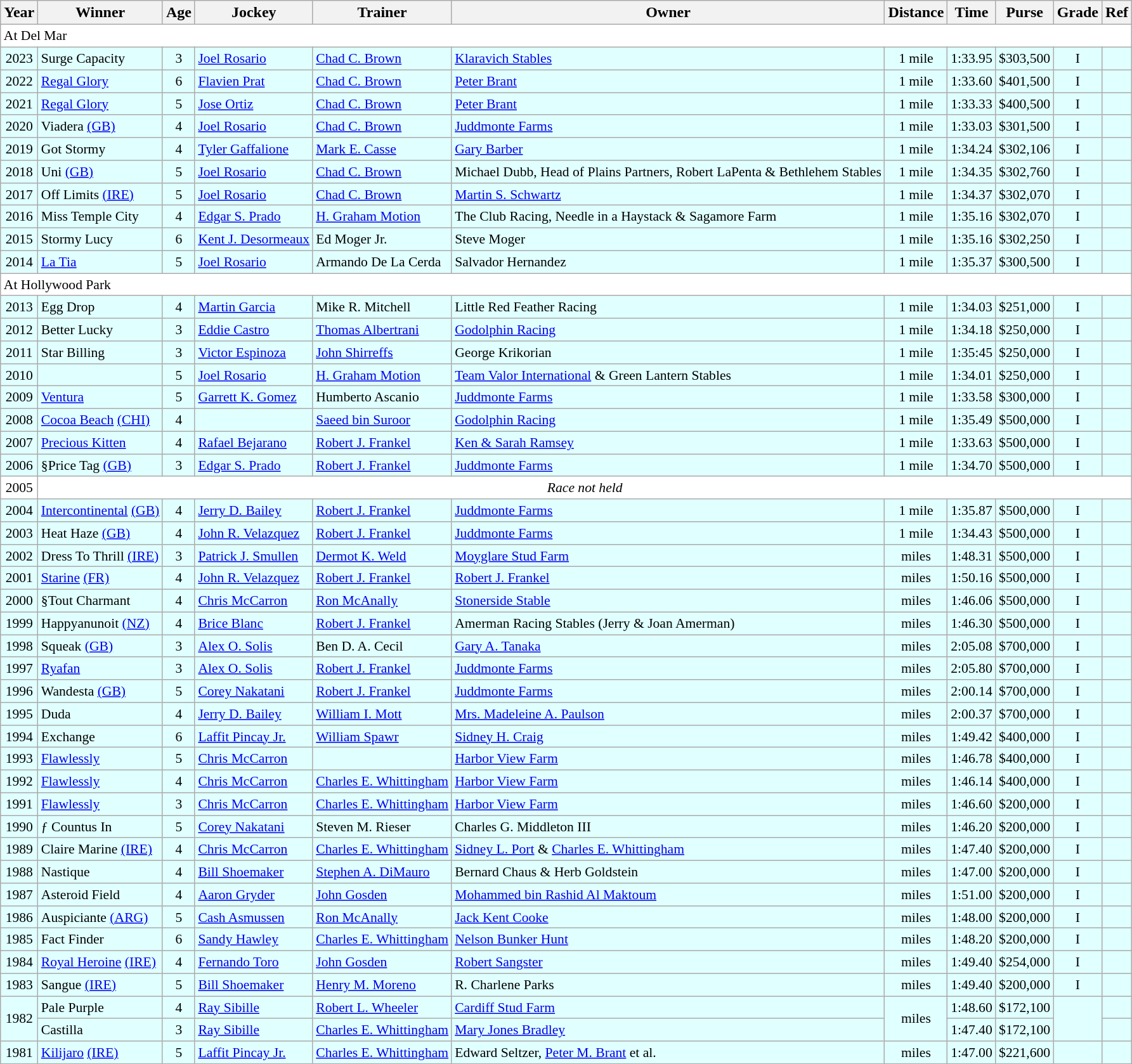<table class="wikitable sortable">
<tr>
<th>Year</th>
<th>Winner</th>
<th>Age</th>
<th>Jockey</th>
<th>Trainer</th>
<th>Owner</th>
<th>Distance</th>
<th>Time</th>
<th>Purse</th>
<th>Grade</th>
<th>Ref</th>
</tr>
<tr style="font-size:90%; background-color:white">
<td align="left" colspan=11>At Del Mar</td>
</tr>
<tr style="font-size:90%; background-color:lightcyan">
<td align=center>2023</td>
<td>Surge Capacity</td>
<td align=center>3</td>
<td><a href='#'>Joel Rosario</a></td>
<td><a href='#'>Chad C. Brown</a></td>
<td><a href='#'>Klaravich Stables</a></td>
<td align=center>1 mile</td>
<td align=center>1:33.95</td>
<td align=center>$303,500</td>
<td align=center>I</td>
<td></td>
</tr>
<tr style="font-size:90%; background-color:lightcyan">
<td align=center>2022</td>
<td><a href='#'>Regal Glory</a></td>
<td align=center>6</td>
<td><a href='#'>Flavien Prat</a></td>
<td><a href='#'>Chad C. Brown</a></td>
<td><a href='#'>Peter Brant</a></td>
<td align=center>1 mile</td>
<td align=center>1:33.60</td>
<td align=center>$401,500</td>
<td align=center>I</td>
<td></td>
</tr>
<tr style="font-size:90%; background-color:lightcyan">
<td align=center>2021</td>
<td><a href='#'>Regal Glory</a></td>
<td align=center>5</td>
<td><a href='#'>Jose Ortiz</a></td>
<td><a href='#'>Chad C. Brown</a></td>
<td><a href='#'>Peter Brant</a></td>
<td align=center>1 mile</td>
<td align=center>1:33.33</td>
<td align=center>$400,500</td>
<td align=center>I</td>
<td></td>
</tr>
<tr style="font-size:90%; background-color:lightcyan">
<td align=center>2020</td>
<td>Viadera <a href='#'>(GB)</a></td>
<td align=center>4</td>
<td><a href='#'>Joel Rosario</a></td>
<td><a href='#'>Chad C. Brown</a></td>
<td><a href='#'>Juddmonte Farms</a></td>
<td align=center>1 mile</td>
<td align=center>1:33.03</td>
<td align=center>$301,500</td>
<td align=center>I</td>
<td></td>
</tr>
<tr style="font-size:90%; background-color:lightcyan">
<td align=center>2019</td>
<td>Got Stormy</td>
<td align=center>4</td>
<td><a href='#'>Tyler Gaffalione</a></td>
<td><a href='#'>Mark E. Casse</a></td>
<td><a href='#'>Gary Barber</a></td>
<td align=center>1 mile</td>
<td align=center>1:34.24</td>
<td align=center>$302,106</td>
<td align=center>I</td>
<td></td>
</tr>
<tr style="font-size:90%; background-color:lightcyan">
<td align=center>2018</td>
<td>Uni <a href='#'>(GB)</a></td>
<td align=center>5</td>
<td><a href='#'>Joel Rosario</a></td>
<td><a href='#'>Chad C. Brown</a></td>
<td>Michael Dubb, Head of Plains Partners, Robert LaPenta & Bethlehem Stables</td>
<td align=center>1 mile</td>
<td align=center>1:34.35</td>
<td align=center>$302,760</td>
<td align=center>I</td>
<td></td>
</tr>
<tr style="font-size:90%; background-color:lightcyan">
<td align=center>2017</td>
<td>Off Limits <a href='#'>(IRE)</a></td>
<td align=center>5</td>
<td><a href='#'>Joel Rosario</a></td>
<td><a href='#'>Chad C. Brown</a></td>
<td><a href='#'>Martin S. Schwartz</a></td>
<td align=center>1 mile</td>
<td align=center>1:34.37</td>
<td align=center>$302,070</td>
<td align=center>I</td>
<td></td>
</tr>
<tr style="font-size:90%; background-color:lightcyan">
<td align=center>2016</td>
<td>Miss Temple City</td>
<td align=center>4</td>
<td><a href='#'>Edgar S. Prado</a></td>
<td><a href='#'>H. Graham Motion</a></td>
<td>The Club Racing, Needle in a Haystack & Sagamore Farm</td>
<td align=center>1 mile</td>
<td align=center>1:35.16</td>
<td align=center>$302,070</td>
<td align=center>I</td>
<td></td>
</tr>
<tr style="font-size:90%; background-color:lightcyan">
<td align=center>2015</td>
<td>Stormy Lucy</td>
<td align=center>6</td>
<td><a href='#'>Kent J. Desormeaux</a></td>
<td>Ed Moger Jr.</td>
<td>Steve Moger</td>
<td align=center>1 mile</td>
<td align=center>1:35.16</td>
<td align=center>$302,250</td>
<td align=center>I</td>
<td></td>
</tr>
<tr style="font-size:90%; background-color:lightcyan">
<td align=center>2014</td>
<td><a href='#'>La Tia</a></td>
<td align=center>5</td>
<td><a href='#'>Joel Rosario</a></td>
<td>Armando De La Cerda</td>
<td>Salvador Hernandez</td>
<td align=center>1 mile</td>
<td align=center>1:35.37</td>
<td align=center>$300,500</td>
<td align=center>I</td>
<td></td>
</tr>
<tr style="font-size:90%; background-color:white">
<td align="left" colspan=11>At Hollywood Park</td>
</tr>
<tr style="font-size:90%; background-color:lightcyan">
<td align=center>2013</td>
<td>Egg Drop</td>
<td align=center>4</td>
<td><a href='#'>Martin Garcia</a></td>
<td>Mike R. Mitchell</td>
<td>Little Red Feather Racing</td>
<td align=center>1 mile</td>
<td align=center>1:34.03</td>
<td align=center>$251,000</td>
<td align=center>I</td>
<td></td>
</tr>
<tr style="font-size:90%; background-color:lightcyan">
<td align=center>2012</td>
<td>Better Lucky</td>
<td align=center>3</td>
<td><a href='#'>Eddie Castro</a></td>
<td><a href='#'>Thomas Albertrani</a></td>
<td><a href='#'>Godolphin Racing</a></td>
<td align=center>1 mile</td>
<td align=center>1:34.18</td>
<td align=center>$250,000</td>
<td align=center>I</td>
<td></td>
</tr>
<tr style="font-size:90%; background-color:lightcyan">
<td align=center>2011</td>
<td>Star Billing</td>
<td align=center>3</td>
<td><a href='#'>Victor Espinoza</a></td>
<td><a href='#'>John Shirreffs</a></td>
<td>George Krikorian</td>
<td align=center>1 mile</td>
<td align=center>1:35:45</td>
<td align=center>$250,000</td>
<td align=center>I</td>
<td></td>
</tr>
<tr style="font-size:90%; background-color:lightcyan">
<td align=center>2010</td>
<td></td>
<td align=center>5</td>
<td><a href='#'>Joel Rosario</a></td>
<td><a href='#'>H. Graham Motion</a></td>
<td><a href='#'>Team Valor International</a> & Green Lantern Stables</td>
<td align=center>1 mile</td>
<td align=center>1:34.01</td>
<td align=center>$250,000</td>
<td align=center>I</td>
<td></td>
</tr>
<tr style="font-size:90%; background-color:lightcyan">
<td align=center>2009</td>
<td><a href='#'>Ventura</a></td>
<td align=center>5</td>
<td><a href='#'>Garrett K. Gomez</a></td>
<td>Humberto Ascanio</td>
<td><a href='#'>Juddmonte Farms</a></td>
<td align=center>1 mile</td>
<td align=center>1:33.58</td>
<td align=center>$300,000</td>
<td align=center>I</td>
<td></td>
</tr>
<tr style="font-size:90%; background-color:lightcyan">
<td align=center>2008</td>
<td><a href='#'>Cocoa Beach</a> <a href='#'>(CHI)</a></td>
<td align=center>4</td>
<td></td>
<td><a href='#'>Saeed bin Suroor</a></td>
<td><a href='#'>Godolphin Racing</a></td>
<td align=center>1 mile</td>
<td align=center>1:35.49</td>
<td align=center>$500,000</td>
<td align=center>I</td>
<td></td>
</tr>
<tr style="font-size:90%; background-color:lightcyan">
<td align=center>2007</td>
<td><a href='#'>Precious Kitten</a></td>
<td align=center>4</td>
<td><a href='#'>Rafael Bejarano</a></td>
<td><a href='#'>Robert J. Frankel</a></td>
<td><a href='#'>Ken & Sarah Ramsey</a></td>
<td align=center>1 mile</td>
<td align=center>1:33.63</td>
<td align=center>$500,000</td>
<td align=center>I</td>
<td></td>
</tr>
<tr style="font-size:90%; background-color:lightcyan">
<td align=center>2006</td>
<td>§Price Tag <a href='#'>(GB)</a></td>
<td align=center>3</td>
<td><a href='#'>Edgar S. Prado</a></td>
<td><a href='#'>Robert J. Frankel</a></td>
<td><a href='#'>Juddmonte Farms</a></td>
<td align=center>1 mile</td>
<td align=center>1:34.70</td>
<td align=center>$500,000</td>
<td align=center>I</td>
<td></td>
</tr>
<tr style="font-size:90%; background-color:white">
<td align="center">2005</td>
<td align="center" colspan=10><em>Race not held</em></td>
</tr>
<tr style="font-size:90%; background-color:lightcyan">
<td align=center>2004</td>
<td><a href='#'>Intercontinental</a>  <a href='#'>(GB)</a></td>
<td align=center>4</td>
<td><a href='#'>Jerry D. Bailey</a></td>
<td><a href='#'>Robert J. Frankel</a></td>
<td><a href='#'>Juddmonte Farms</a></td>
<td align=center>1 mile</td>
<td align=center>1:35.87</td>
<td align=center>$500,000</td>
<td align=center>I</td>
<td></td>
</tr>
<tr style="font-size:90%; background-color:lightcyan">
<td align=center>2003</td>
<td>Heat Haze <a href='#'>(GB)</a></td>
<td align=center>4</td>
<td><a href='#'>John R. Velazquez</a></td>
<td><a href='#'>Robert J. Frankel</a></td>
<td><a href='#'>Juddmonte Farms</a></td>
<td align=center>1 mile</td>
<td align=center>1:34.43</td>
<td align=center>$500,000</td>
<td align=center>I</td>
<td></td>
</tr>
<tr style="font-size:90%; background-color:lightcyan">
<td align=center>2002</td>
<td>Dress To Thrill <a href='#'>(IRE)</a></td>
<td align=center>3</td>
<td><a href='#'>Patrick J. Smullen</a></td>
<td><a href='#'>Dermot K. Weld</a></td>
<td><a href='#'>Moyglare Stud Farm</a></td>
<td align=center> miles</td>
<td align=center>1:48.31</td>
<td align=center>$500,000</td>
<td align=center>I</td>
<td></td>
</tr>
<tr style="font-size:90%; background-color:lightcyan">
<td align=center>2001</td>
<td><a href='#'>Starine</a> <a href='#'>(FR)</a></td>
<td align=center>4</td>
<td><a href='#'>John R. Velazquez</a></td>
<td><a href='#'>Robert J. Frankel</a></td>
<td><a href='#'>Robert J. Frankel</a></td>
<td align=center> miles</td>
<td align=center>1:50.16</td>
<td align=center>$500,000</td>
<td align=center>I</td>
<td></td>
</tr>
<tr style="font-size:90%; background-color:lightcyan">
<td align=center>2000</td>
<td>§Tout Charmant</td>
<td align=center>4</td>
<td><a href='#'>Chris McCarron</a></td>
<td><a href='#'>Ron McAnally</a></td>
<td><a href='#'>Stonerside Stable</a></td>
<td align=center> miles</td>
<td align=center>1:46.06</td>
<td align=center>$500,000</td>
<td align=center>I</td>
<td></td>
</tr>
<tr style="font-size:90%; background-color:lightcyan">
<td align=center>1999</td>
<td>Happyanunoit <a href='#'>(NZ)</a></td>
<td align=center>4</td>
<td><a href='#'>Brice Blanc</a></td>
<td><a href='#'>Robert J. Frankel</a></td>
<td>Amerman Racing Stables (Jerry & Joan Amerman)</td>
<td align=center> miles</td>
<td align=center>1:46.30</td>
<td align=center>$500,000</td>
<td align=center>I</td>
<td></td>
</tr>
<tr style="font-size:90%; background-color:lightcyan">
<td align=center>1998</td>
<td>Squeak <a href='#'>(GB)</a></td>
<td align=center>3</td>
<td><a href='#'>Alex O. Solis</a></td>
<td>Ben D. A. Cecil</td>
<td><a href='#'>Gary A. Tanaka</a></td>
<td align=center> miles</td>
<td align=center>2:05.08</td>
<td align=center>$700,000</td>
<td align=center>I</td>
<td></td>
</tr>
<tr style="font-size:90%; background-color:lightcyan">
<td align=center>1997</td>
<td><a href='#'>Ryafan</a></td>
<td align=center>3</td>
<td><a href='#'>Alex O. Solis</a></td>
<td><a href='#'>Robert J. Frankel</a></td>
<td><a href='#'>Juddmonte Farms</a></td>
<td align=center> miles</td>
<td align=center>2:05.80</td>
<td align=center>$700,000</td>
<td align=center>I</td>
<td></td>
</tr>
<tr style="font-size:90%; background-color:lightcyan">
<td align=center>1996</td>
<td>Wandesta <a href='#'>(GB)</a></td>
<td align=center>5</td>
<td><a href='#'>Corey Nakatani</a></td>
<td><a href='#'>Robert J. Frankel</a></td>
<td><a href='#'>Juddmonte Farms</a></td>
<td align=center> miles</td>
<td align=center>2:00.14</td>
<td align=center>$700,000</td>
<td align=center>I</td>
<td></td>
</tr>
<tr style="font-size:90%; background-color:lightcyan">
<td align=center>1995</td>
<td>Duda</td>
<td align=center>4</td>
<td><a href='#'>Jerry D. Bailey</a></td>
<td><a href='#'>William I. Mott</a></td>
<td><a href='#'>Mrs. Madeleine A. Paulson</a></td>
<td align=center> miles</td>
<td align=center>2:00.37</td>
<td align=center>$700,000</td>
<td align=center>I</td>
<td></td>
</tr>
<tr style="font-size:90%; background-color:lightcyan">
<td align=center>1994</td>
<td>Exchange</td>
<td align=center>6</td>
<td><a href='#'>Laffit Pincay Jr.</a></td>
<td><a href='#'>William Spawr</a></td>
<td><a href='#'>Sidney H. Craig</a></td>
<td align=center> miles</td>
<td align=center>1:49.42</td>
<td align=center>$400,000</td>
<td align=center>I</td>
<td></td>
</tr>
<tr style="font-size:90%; background-color:lightcyan">
<td align=center>1993</td>
<td><a href='#'>Flawlessly</a></td>
<td align=center>5</td>
<td><a href='#'>Chris McCarron</a></td>
<td></td>
<td><a href='#'>Harbor View Farm</a></td>
<td align=center> miles</td>
<td align=center>1:46.78</td>
<td align=center>$400,000</td>
<td align=center>I</td>
<td></td>
</tr>
<tr style="font-size:90%; background-color:lightcyan">
<td align=center>1992</td>
<td><a href='#'>Flawlessly</a></td>
<td align=center>4</td>
<td><a href='#'>Chris McCarron</a></td>
<td><a href='#'>Charles E. Whittingham</a></td>
<td><a href='#'>Harbor View Farm</a></td>
<td align=center> miles</td>
<td align=center>1:46.14</td>
<td align=center>$400,000</td>
<td align=center>I</td>
<td></td>
</tr>
<tr style="font-size:90%; background-color:lightcyan">
<td align=center>1991</td>
<td><a href='#'>Flawlessly</a></td>
<td align=center>3</td>
<td><a href='#'>Chris McCarron</a></td>
<td><a href='#'>Charles E. Whittingham</a></td>
<td><a href='#'>Harbor View Farm</a></td>
<td align=center> miles</td>
<td align=center>1:46.60</td>
<td align=center>$200,000</td>
<td align=center>I</td>
<td></td>
</tr>
<tr style="font-size:90%; background-color:lightcyan">
<td align=center>1990</td>
<td>ƒ Countus In</td>
<td align=center>5</td>
<td><a href='#'>Corey Nakatani</a></td>
<td>Steven M. Rieser</td>
<td>Charles G. Middleton III</td>
<td align=center> miles</td>
<td align=center>1:46.20</td>
<td align=center>$200,000</td>
<td align=center>I</td>
<td></td>
</tr>
<tr style="font-size:90%; background-color:lightcyan">
<td align=center>1989</td>
<td>Claire Marine <a href='#'>(IRE)</a></td>
<td align=center>4</td>
<td><a href='#'>Chris McCarron</a></td>
<td><a href='#'>Charles E. Whittingham</a></td>
<td><a href='#'>Sidney L. Port</a> & <a href='#'>Charles E. Whittingham</a></td>
<td align=center> miles</td>
<td align=center>1:47.40</td>
<td align=center>$200,000</td>
<td align=center>I</td>
<td></td>
</tr>
<tr style="font-size:90%; background-color:lightcyan">
<td align=center>1988</td>
<td>Nastique</td>
<td align=center>4</td>
<td><a href='#'>Bill Shoemaker</a></td>
<td><a href='#'>Stephen A. DiMauro</a></td>
<td>Bernard Chaus & Herb Goldstein</td>
<td align=center> miles</td>
<td align=center>1:47.00</td>
<td align=center>$200,000</td>
<td align=center>I</td>
<td></td>
</tr>
<tr style="font-size:90%; background-color:lightcyan">
<td align=center>1987</td>
<td>Asteroid Field</td>
<td align=center>4</td>
<td><a href='#'>Aaron Gryder</a></td>
<td><a href='#'>John Gosden</a></td>
<td><a href='#'>Mohammed bin Rashid Al Maktoum</a></td>
<td align=center> miles</td>
<td align=center>1:51.00</td>
<td align=center>$200,000</td>
<td align=center>I</td>
<td></td>
</tr>
<tr style="font-size:90%; background-color:lightcyan">
<td align=center>1986</td>
<td>Auspiciante <a href='#'>(ARG)</a></td>
<td align=center>5</td>
<td><a href='#'>Cash Asmussen</a></td>
<td><a href='#'>Ron McAnally</a></td>
<td><a href='#'>Jack Kent Cooke</a></td>
<td align=center> miles</td>
<td align=center>1:48.00</td>
<td align=center>$200,000</td>
<td align=center>I</td>
<td></td>
</tr>
<tr style="font-size:90%; background-color:lightcyan">
<td align=center>1985</td>
<td>Fact Finder</td>
<td align=center>6</td>
<td><a href='#'>Sandy Hawley</a></td>
<td><a href='#'>Charles E. Whittingham</a></td>
<td><a href='#'>Nelson Bunker Hunt</a></td>
<td align=center> miles</td>
<td align=center>1:48.20</td>
<td align=center>$200,000</td>
<td align=center>I</td>
<td></td>
</tr>
<tr style="font-size:90%; background-color:lightcyan">
<td align=center>1984</td>
<td><a href='#'>Royal Heroine</a> <a href='#'>(IRE)</a></td>
<td align=center>4</td>
<td><a href='#'>Fernando Toro</a></td>
<td><a href='#'>John Gosden</a></td>
<td><a href='#'>Robert Sangster</a></td>
<td align=center> miles</td>
<td align=center>1:49.40</td>
<td align=center>$254,000</td>
<td align=center>I</td>
<td></td>
</tr>
<tr style="font-size:90%; background-color:lightcyan">
<td align=center>1983</td>
<td>Sangue <a href='#'>(IRE)</a></td>
<td align=center>5</td>
<td><a href='#'>Bill Shoemaker</a></td>
<td><a href='#'>Henry M. Moreno</a></td>
<td>R. Charlene Parks</td>
<td align=center> miles</td>
<td align=center>1:49.40</td>
<td align=center>$200,000</td>
<td align=center>I</td>
<td></td>
</tr>
<tr style="font-size:90%; background-color:lightcyan">
<td align=center rowspan=2>1982</td>
<td>Pale Purple</td>
<td align=center>4</td>
<td><a href='#'>Ray Sibille</a></td>
<td><a href='#'>Robert L. Wheeler</a></td>
<td><a href='#'>Cardiff Stud Farm</a></td>
<td align=center rowspan=2> miles</td>
<td align=center>1:48.60</td>
<td align=center>$172,100</td>
<td align=center rowspan=2></td>
<td></td>
</tr>
<tr style="font-size:90%; background-color:lightcyan">
<td>Castilla</td>
<td align=center>3</td>
<td><a href='#'>Ray Sibille</a></td>
<td><a href='#'>Charles E. Whittingham</a></td>
<td><a href='#'>Mary Jones Bradley</a></td>
<td align=center>1:47.40</td>
<td align=center>$172,100</td>
<td></td>
</tr>
<tr style="font-size:90%; background-color:lightcyan">
<td align=center>1981</td>
<td><a href='#'>Kilijaro</a> <a href='#'>(IRE)</a></td>
<td align=center>5</td>
<td><a href='#'>Laffit Pincay Jr.</a></td>
<td><a href='#'>Charles E. Whittingham</a></td>
<td>Edward Seltzer, <a href='#'>Peter M. Brant</a> et al.</td>
<td align=center> miles</td>
<td align=center>1:47.00</td>
<td align=center>$221,600</td>
<td align=center></td>
<td></td>
</tr>
</table>
